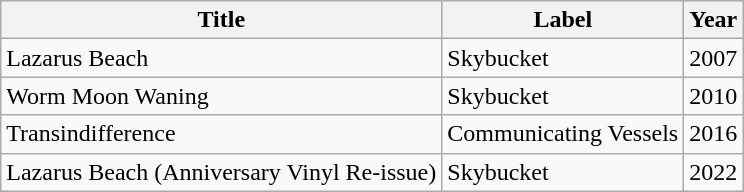<table class="wikitable">
<tr>
<th>Title</th>
<th>Label</th>
<th>Year</th>
</tr>
<tr>
<td>Lazarus Beach</td>
<td>Skybucket</td>
<td>2007</td>
</tr>
<tr>
<td>Worm Moon Waning</td>
<td>Skybucket</td>
<td>2010</td>
</tr>
<tr>
<td>Transindifference</td>
<td>Communicating Vessels</td>
<td>2016</td>
</tr>
<tr>
<td>Lazarus Beach (Anniversary Vinyl Re-issue)</td>
<td>Skybucket</td>
<td>2022</td>
</tr>
</table>
